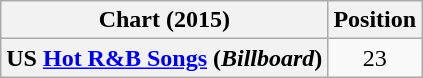<table class="wikitable plainrowheaders" style="text-align:center">
<tr>
<th scope="col">Chart (2015)</th>
<th scope="col">Position</th>
</tr>
<tr>
<th scope="row">US <a href='#'>Hot R&B Songs</a> (<em>Billboard</em>)</th>
<td>23</td>
</tr>
</table>
